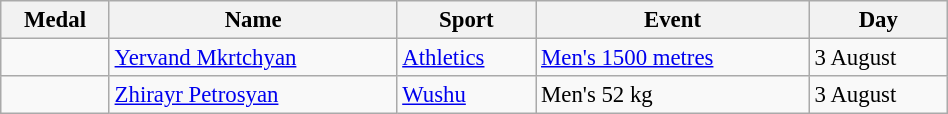<table class="wikitable sortable" style="font-size: 95%; width:50%">
<tr>
<th>Medal</th>
<th>Name</th>
<th>Sport</th>
<th>Event</th>
<th>Day</th>
</tr>
<tr>
<td></td>
<td><a href='#'>Yervand Mkrtchyan</a></td>
<td><a href='#'>Athletics</a></td>
<td><a href='#'>Men's 1500 metres</a></td>
<td>3 August</td>
</tr>
<tr>
<td></td>
<td><a href='#'>Zhirayr Petrosyan</a></td>
<td><a href='#'>Wushu</a></td>
<td>Men's 52 kg</td>
<td>3 August</td>
</tr>
</table>
